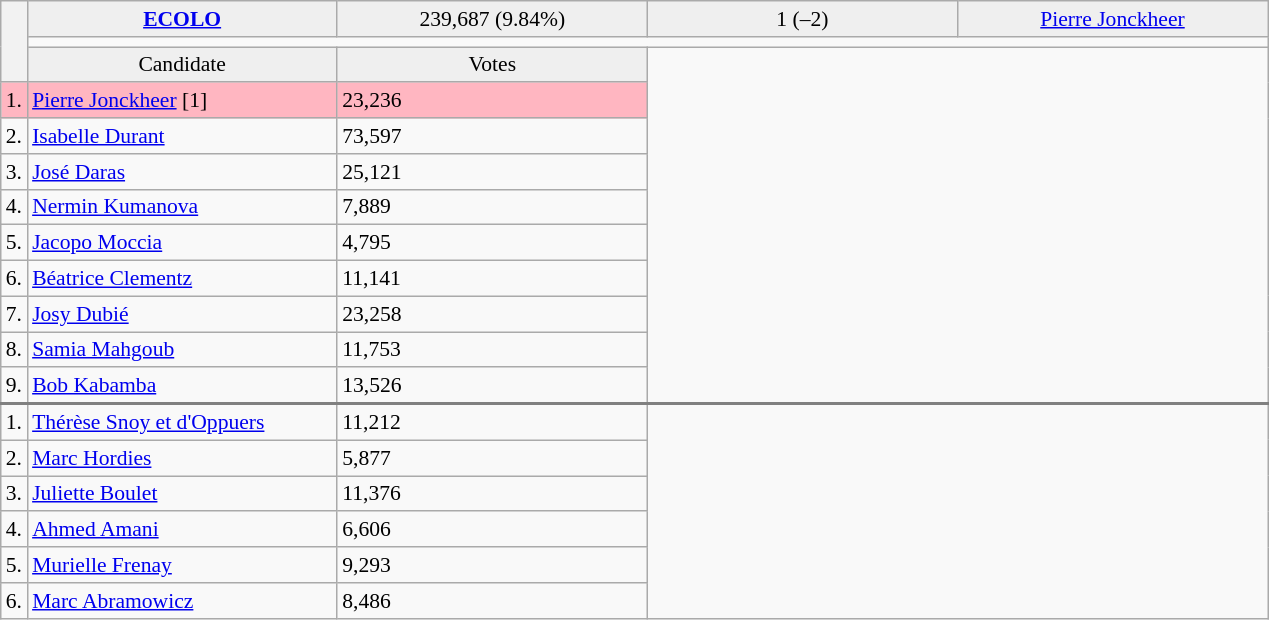<table class="wikitable collapsible collapsed" style=text-align:left;font-size:90%>
<tr>
<th rowspan=3></th>
<td bgcolor=efefef width=200 align=center><strong> <a href='#'>ECOLO</a></strong></td>
<td bgcolor=efefef width=200 align=center>239,687 (9.84%)</td>
<td bgcolor=efefef width=200 align=center>1 (–2)</td>
<td bgcolor=efefef width=200 align=center><a href='#'>Pierre Jonckheer</a></td>
</tr>
<tr>
<td colspan=4 bgcolor=></td>
</tr>
<tr>
<td bgcolor=efefef align=center>Candidate</td>
<td bgcolor=efefef align=center>Votes</td>
</tr>
<tr bgcolor=lightpink>
<td>1.</td>
<td><a href='#'>Pierre Jonckheer</a> [1]</td>
<td>23,236</td>
</tr>
<tr>
<td>2.</td>
<td><a href='#'>Isabelle Durant</a></td>
<td>73,597</td>
</tr>
<tr>
<td>3.</td>
<td><a href='#'>José Daras</a></td>
<td>25,121</td>
</tr>
<tr>
<td>4.</td>
<td><a href='#'>Nermin Kumanova</a></td>
<td>7,889</td>
</tr>
<tr>
<td>5.</td>
<td><a href='#'>Jacopo Moccia</a></td>
<td>4,795</td>
</tr>
<tr>
<td>6.</td>
<td><a href='#'>Béatrice Clementz</a></td>
<td>11,141</td>
</tr>
<tr>
<td>7.</td>
<td><a href='#'>Josy Dubié</a></td>
<td>23,258</td>
</tr>
<tr>
<td>8.</td>
<td><a href='#'>Samia Mahgoub</a></td>
<td>11,753</td>
</tr>
<tr>
<td>9.</td>
<td><a href='#'>Bob Kabamba</a></td>
<td>13,526</td>
</tr>
<tr style="border-top:2px solid gray;">
<td>1.</td>
<td><a href='#'>Thérèse Snoy et d'Oppuers</a></td>
<td>11,212</td>
</tr>
<tr>
<td>2.</td>
<td><a href='#'>Marc Hordies</a></td>
<td>5,877</td>
</tr>
<tr>
<td>3.</td>
<td><a href='#'>Juliette Boulet</a></td>
<td>11,376</td>
</tr>
<tr>
<td>4.</td>
<td><a href='#'>Ahmed Amani</a></td>
<td>6,606</td>
</tr>
<tr>
<td>5.</td>
<td><a href='#'>Murielle Frenay</a></td>
<td>9,293</td>
</tr>
<tr>
<td>6.</td>
<td><a href='#'>Marc Abramowicz</a></td>
<td>8,486</td>
</tr>
</table>
